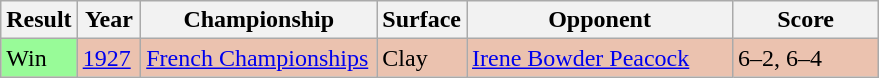<table class="sortable wikitable">
<tr>
<th style="width:40px">Result</th>
<th style="width:35px">Year</th>
<th style="width:150px">Championship</th>
<th style="width:50px">Surface</th>
<th style="width:170px">Opponent</th>
<th style="width:90px" class="unsortable">Score</th>
</tr>
<tr style="background:#ebc2af;">
<td style="background:#98fb98;">Win</td>
<td><a href='#'>1927</a></td>
<td><a href='#'>French Championships</a></td>
<td>Clay</td>
<td> <a href='#'>Irene Bowder Peacock</a></td>
<td>6–2, 6–4</td>
</tr>
</table>
